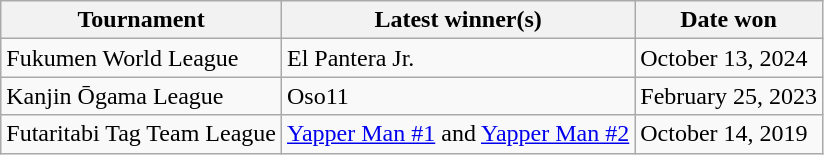<table class="wikitable">
<tr>
<th>Tournament</th>
<th>Latest winner(s)</th>
<th>Date won</th>
</tr>
<tr>
<td>Fukumen World League</td>
<td>El Pantera Jr.</td>
<td>October 13, 2024</td>
</tr>
<tr>
<td>Kanjin Ōgama League</td>
<td>Oso11</td>
<td>February 25, 2023</td>
</tr>
<tr>
<td>Futaritabi Tag Team League</td>
<td><a href='#'>Yapper Man #1</a> and <a href='#'>Yapper Man #2</a></td>
<td>October 14, 2019</td>
</tr>
</table>
